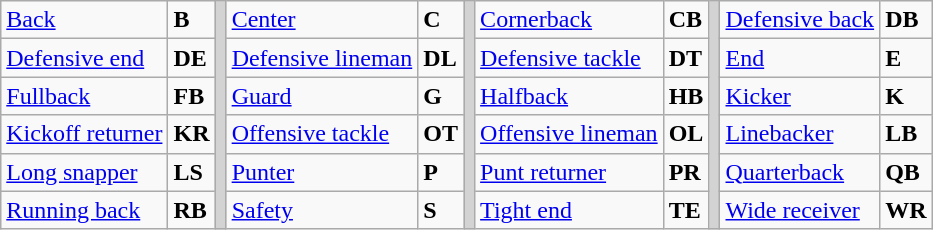<table class="wikitable">
<tr>
<td><a href='#'>Back</a></td>
<td><strong>B</strong></td>
<td rowSpan="6" style="background-color:lightgrey;"></td>
<td><a href='#'>Center</a></td>
<td><strong>C</strong></td>
<td rowSpan="6" style="background-color:lightgrey;"></td>
<td><a href='#'>Cornerback</a></td>
<td><strong>CB</strong></td>
<td rowSpan="6" style="background-color:lightgrey;"></td>
<td><a href='#'>Defensive back</a></td>
<td><strong>DB</strong></td>
</tr>
<tr>
<td><a href='#'>Defensive end</a></td>
<td><strong>DE</strong></td>
<td><a href='#'>Defensive lineman</a></td>
<td><strong>DL</strong></td>
<td><a href='#'>Defensive tackle</a></td>
<td><strong>DT</strong></td>
<td><a href='#'>End</a></td>
<td><strong>E</strong></td>
</tr>
<tr>
<td><a href='#'>Fullback</a></td>
<td><strong>FB</strong></td>
<td><a href='#'>Guard</a></td>
<td><strong>G</strong></td>
<td><a href='#'>Halfback</a></td>
<td><strong>HB</strong></td>
<td><a href='#'>Kicker</a></td>
<td><strong>K</strong></td>
</tr>
<tr>
<td><a href='#'>Kickoff returner</a></td>
<td><strong>KR</strong></td>
<td><a href='#'>Offensive tackle</a></td>
<td><strong>OT</strong></td>
<td><a href='#'>Offensive lineman</a></td>
<td><strong>OL</strong></td>
<td><a href='#'>Linebacker</a></td>
<td><strong>LB</strong></td>
</tr>
<tr>
<td><a href='#'>Long snapper</a></td>
<td><strong>LS</strong></td>
<td><a href='#'>Punter</a></td>
<td><strong>P</strong></td>
<td><a href='#'>Punt returner</a></td>
<td><strong>PR</strong></td>
<td><a href='#'>Quarterback</a></td>
<td><strong>QB</strong></td>
</tr>
<tr>
<td><a href='#'>Running back</a></td>
<td><strong>RB</strong></td>
<td><a href='#'>Safety</a></td>
<td><strong>S</strong></td>
<td><a href='#'>Tight end</a></td>
<td><strong>TE</strong></td>
<td><a href='#'>Wide receiver</a></td>
<td><strong>WR</strong></td>
</tr>
</table>
